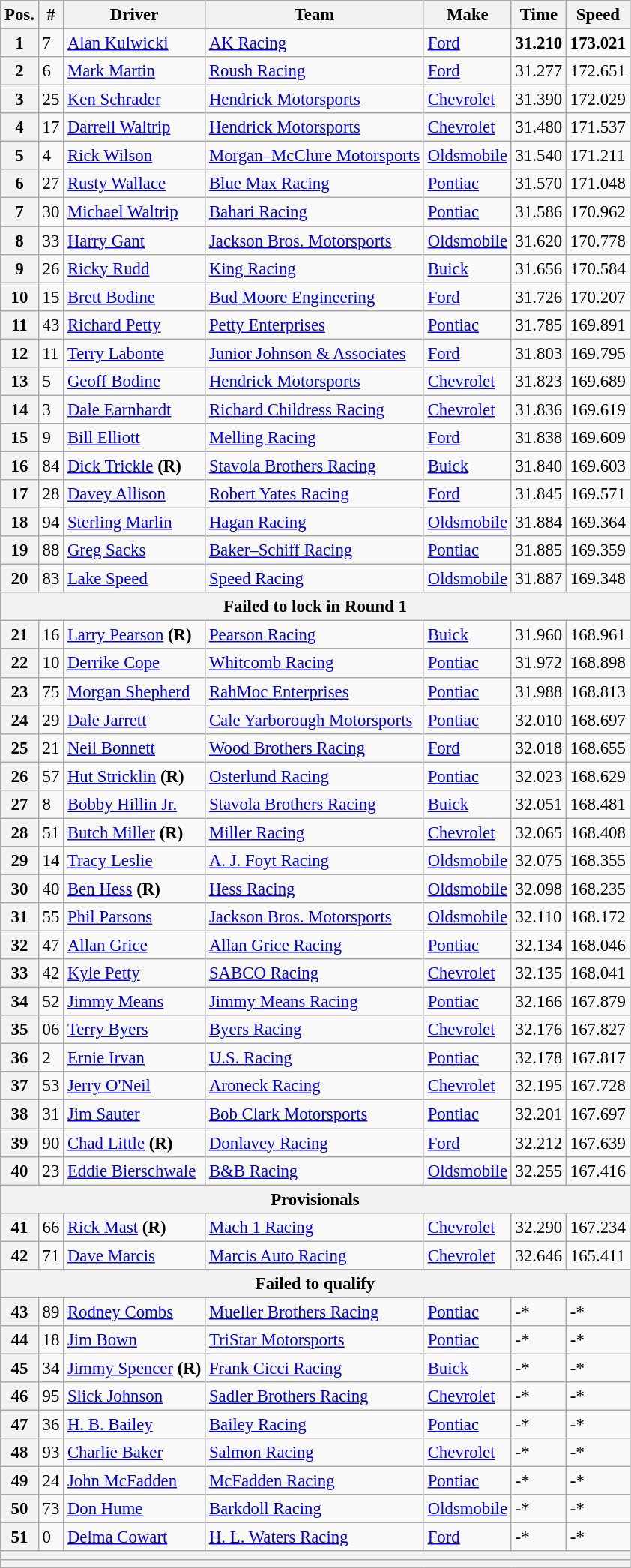<table class="wikitable" style="font-size:95%">
<tr>
<th>Pos.</th>
<th>#</th>
<th>Driver</th>
<th>Team</th>
<th>Make</th>
<th>Time</th>
<th>Speed</th>
</tr>
<tr>
<th>1</th>
<td>7</td>
<td><a href='#'>Alan Kulwicki</a></td>
<td><a href='#'>AK Racing</a></td>
<td><a href='#'>Ford</a></td>
<td><strong>31.210</strong></td>
<td><strong>173.021</strong></td>
</tr>
<tr>
<th>2</th>
<td>6</td>
<td><a href='#'>Mark Martin</a></td>
<td><a href='#'>Roush Racing</a></td>
<td><a href='#'>Ford</a></td>
<td>31.277</td>
<td>172.651</td>
</tr>
<tr>
<th>3</th>
<td>25</td>
<td><a href='#'>Ken Schrader</a></td>
<td><a href='#'>Hendrick Motorsports</a></td>
<td><a href='#'>Chevrolet</a></td>
<td>31.390</td>
<td>172.029</td>
</tr>
<tr>
<th>4</th>
<td>17</td>
<td><a href='#'>Darrell Waltrip</a></td>
<td><a href='#'>Hendrick Motorsports</a></td>
<td><a href='#'>Chevrolet</a></td>
<td>31.480</td>
<td>171.537</td>
</tr>
<tr>
<th>5</th>
<td>4</td>
<td><a href='#'>Rick Wilson</a></td>
<td><a href='#'>Morgan–McClure Motorsports</a></td>
<td><a href='#'>Oldsmobile</a></td>
<td>31.540</td>
<td>171.211</td>
</tr>
<tr>
<th>6</th>
<td>27</td>
<td><a href='#'>Rusty Wallace</a></td>
<td><a href='#'>Blue Max Racing</a></td>
<td><a href='#'>Pontiac</a></td>
<td>31.570</td>
<td>171.048</td>
</tr>
<tr>
<th>7</th>
<td>30</td>
<td><a href='#'>Michael Waltrip</a></td>
<td><a href='#'>Bahari Racing</a></td>
<td><a href='#'>Pontiac</a></td>
<td>31.586</td>
<td>170.962</td>
</tr>
<tr>
<th>8</th>
<td>33</td>
<td><a href='#'>Harry Gant</a></td>
<td><a href='#'>Jackson Bros. Motorsports</a></td>
<td><a href='#'>Oldsmobile</a></td>
<td>31.620</td>
<td>170.778</td>
</tr>
<tr>
<th>9</th>
<td>26</td>
<td><a href='#'>Ricky Rudd</a></td>
<td><a href='#'>King Racing</a></td>
<td><a href='#'>Buick</a></td>
<td>31.656</td>
<td>170.584</td>
</tr>
<tr>
<th>10</th>
<td>15</td>
<td><a href='#'>Brett Bodine</a></td>
<td><a href='#'>Bud Moore Engineering</a></td>
<td><a href='#'>Ford</a></td>
<td>31.726</td>
<td>170.207</td>
</tr>
<tr>
<th>11</th>
<td>43</td>
<td><a href='#'>Richard Petty</a></td>
<td><a href='#'>Petty Enterprises</a></td>
<td><a href='#'>Pontiac</a></td>
<td>31.785</td>
<td>169.891</td>
</tr>
<tr>
<th>12</th>
<td>11</td>
<td><a href='#'>Terry Labonte</a></td>
<td><a href='#'>Junior Johnson & Associates</a></td>
<td><a href='#'>Ford</a></td>
<td>31.803</td>
<td>169.795</td>
</tr>
<tr>
<th>13</th>
<td>5</td>
<td><a href='#'>Geoff Bodine</a></td>
<td><a href='#'>Hendrick Motorsports</a></td>
<td><a href='#'>Chevrolet</a></td>
<td>31.823</td>
<td>169.689</td>
</tr>
<tr>
<th>14</th>
<td>3</td>
<td><a href='#'>Dale Earnhardt</a></td>
<td><a href='#'>Richard Childress Racing</a></td>
<td><a href='#'>Chevrolet</a></td>
<td>31.836</td>
<td>169.619</td>
</tr>
<tr>
<th>15</th>
<td>9</td>
<td><a href='#'>Bill Elliott</a></td>
<td><a href='#'>Melling Racing</a></td>
<td><a href='#'>Ford</a></td>
<td>31.838</td>
<td>169.609</td>
</tr>
<tr>
<th>16</th>
<td>84</td>
<td><a href='#'>Dick Trickle</a> <strong>(R)</strong></td>
<td><a href='#'>Stavola Brothers Racing</a></td>
<td><a href='#'>Buick</a></td>
<td>31.840</td>
<td>169.603</td>
</tr>
<tr>
<th>17</th>
<td>28</td>
<td><a href='#'>Davey Allison</a></td>
<td><a href='#'>Robert Yates Racing</a></td>
<td><a href='#'>Ford</a></td>
<td>31.845</td>
<td>169.571</td>
</tr>
<tr>
<th>18</th>
<td>94</td>
<td><a href='#'>Sterling Marlin</a></td>
<td><a href='#'>Hagan Racing</a></td>
<td><a href='#'>Oldsmobile</a></td>
<td>31.884</td>
<td>169.364</td>
</tr>
<tr>
<th>19</th>
<td>88</td>
<td><a href='#'>Greg Sacks</a></td>
<td><a href='#'>Baker–Schiff Racing</a></td>
<td><a href='#'>Pontiac</a></td>
<td>31.885</td>
<td>169.359</td>
</tr>
<tr>
<th>20</th>
<td>83</td>
<td><a href='#'>Lake Speed</a></td>
<td><a href='#'>Speed Racing</a></td>
<td><a href='#'>Oldsmobile</a></td>
<td>31.887</td>
<td>169.348</td>
</tr>
<tr>
<th colspan="7">Failed to lock in Round 1</th>
</tr>
<tr>
<th>21</th>
<td>16</td>
<td><a href='#'>Larry Pearson</a> <strong>(R)</strong></td>
<td><a href='#'>Pearson Racing</a></td>
<td><a href='#'>Buick</a></td>
<td>31.960</td>
<td>168.961</td>
</tr>
<tr>
<th>22</th>
<td>10</td>
<td><a href='#'>Derrike Cope</a></td>
<td><a href='#'>Whitcomb Racing</a></td>
<td><a href='#'>Pontiac</a></td>
<td>31.972</td>
<td>168.898</td>
</tr>
<tr>
<th>23</th>
<td>75</td>
<td><a href='#'>Morgan Shepherd</a></td>
<td><a href='#'>RahMoc Enterprises</a></td>
<td><a href='#'>Pontiac</a></td>
<td>31.988</td>
<td>168.813</td>
</tr>
<tr>
<th>24</th>
<td>29</td>
<td><a href='#'>Dale Jarrett</a></td>
<td><a href='#'>Cale Yarborough Motorsports</a></td>
<td><a href='#'>Pontiac</a></td>
<td>32.010</td>
<td>168.697</td>
</tr>
<tr>
<th>25</th>
<td>21</td>
<td><a href='#'>Neil Bonnett</a></td>
<td><a href='#'>Wood Brothers Racing</a></td>
<td><a href='#'>Ford</a></td>
<td>32.018</td>
<td>168.655</td>
</tr>
<tr>
<th>26</th>
<td>57</td>
<td><a href='#'>Hut Stricklin</a> <strong>(R)</strong></td>
<td><a href='#'>Osterlund Racing</a></td>
<td><a href='#'>Pontiac</a></td>
<td>32.023</td>
<td>168.629</td>
</tr>
<tr>
<th>27</th>
<td>8</td>
<td><a href='#'>Bobby Hillin Jr.</a></td>
<td><a href='#'>Stavola Brothers Racing</a></td>
<td><a href='#'>Buick</a></td>
<td>32.051</td>
<td>168.481</td>
</tr>
<tr>
<th>28</th>
<td>51</td>
<td><a href='#'>Butch Miller</a> <strong>(R)</strong></td>
<td><a href='#'>Miller Racing</a></td>
<td><a href='#'>Chevrolet</a></td>
<td>32.065</td>
<td>168.408</td>
</tr>
<tr>
<th>29</th>
<td>14</td>
<td><a href='#'>Tracy Leslie</a></td>
<td><a href='#'>A. J. Foyt Racing</a></td>
<td><a href='#'>Oldsmobile</a></td>
<td>32.075</td>
<td>168.355</td>
</tr>
<tr>
<th>30</th>
<td>40</td>
<td><a href='#'>Ben Hess</a> <strong>(R)</strong></td>
<td><a href='#'>Hess Racing</a></td>
<td><a href='#'>Oldsmobile</a></td>
<td>32.098</td>
<td>168.235</td>
</tr>
<tr>
<th>31</th>
<td>55</td>
<td><a href='#'>Phil Parsons</a></td>
<td><a href='#'>Jackson Bros. Motorsports</a></td>
<td><a href='#'>Oldsmobile</a></td>
<td>32.110</td>
<td>168.172</td>
</tr>
<tr>
<th>32</th>
<td>47</td>
<td><a href='#'>Allan Grice</a></td>
<td><a href='#'>Allan Grice Racing</a></td>
<td><a href='#'>Pontiac</a></td>
<td>32.134</td>
<td>168.046</td>
</tr>
<tr>
<th>33</th>
<td>42</td>
<td><a href='#'>Kyle Petty</a></td>
<td><a href='#'>SABCO Racing</a></td>
<td><a href='#'>Chevrolet</a></td>
<td>32.135</td>
<td>168.041</td>
</tr>
<tr>
<th>34</th>
<td>52</td>
<td><a href='#'>Jimmy Means</a></td>
<td><a href='#'>Jimmy Means Racing</a></td>
<td><a href='#'>Pontiac</a></td>
<td>32.166</td>
<td>167.879</td>
</tr>
<tr>
<th>35</th>
<td>06</td>
<td><a href='#'>Terry Byers</a></td>
<td><a href='#'>Byers Racing</a></td>
<td><a href='#'>Chevrolet</a></td>
<td>32.176</td>
<td>167.827</td>
</tr>
<tr>
<th>36</th>
<td>2</td>
<td><a href='#'>Ernie Irvan</a></td>
<td><a href='#'>U.S. Racing</a></td>
<td><a href='#'>Pontiac</a></td>
<td>32.178</td>
<td>167.817</td>
</tr>
<tr>
<th>37</th>
<td>53</td>
<td><a href='#'>Jerry O'Neil</a></td>
<td><a href='#'>Aroneck Racing</a></td>
<td><a href='#'>Chevrolet</a></td>
<td>32.195</td>
<td>167.728</td>
</tr>
<tr>
<th>38</th>
<td>31</td>
<td><a href='#'>Jim Sauter</a></td>
<td><a href='#'>Bob Clark Motorsports</a></td>
<td><a href='#'>Pontiac</a></td>
<td>32.201</td>
<td>167.697</td>
</tr>
<tr>
<th>39</th>
<td>90</td>
<td><a href='#'>Chad Little</a> <strong>(R)</strong></td>
<td><a href='#'>Donlavey Racing</a></td>
<td><a href='#'>Ford</a></td>
<td>32.212</td>
<td>167.639</td>
</tr>
<tr>
<th>40</th>
<td>23</td>
<td><a href='#'>Eddie Bierschwale</a></td>
<td><a href='#'>B&B Racing</a></td>
<td><a href='#'>Oldsmobile</a></td>
<td>32.255</td>
<td>167.416</td>
</tr>
<tr>
<th colspan="7">Provisionals</th>
</tr>
<tr>
<th>41</th>
<td>66</td>
<td><a href='#'>Rick Mast</a> <strong>(R)</strong></td>
<td><a href='#'>Mach 1 Racing</a></td>
<td><a href='#'>Chevrolet</a></td>
<td>32.290</td>
<td>167.234</td>
</tr>
<tr>
<th>42</th>
<td>71</td>
<td><a href='#'>Dave Marcis</a></td>
<td><a href='#'>Marcis Auto Racing</a></td>
<td><a href='#'>Chevrolet</a></td>
<td>32.646</td>
<td>165.411</td>
</tr>
<tr>
<th colspan="7">Failed to qualify</th>
</tr>
<tr>
<th>43</th>
<td>89</td>
<td><a href='#'>Rodney Combs</a></td>
<td><a href='#'>Mueller Brothers Racing</a></td>
<td><a href='#'>Pontiac</a></td>
<td>-*</td>
<td>-*</td>
</tr>
<tr>
<th>44</th>
<td>18</td>
<td><a href='#'>Jim Bown</a></td>
<td><a href='#'>TriStar Motorsports</a></td>
<td><a href='#'>Pontiac</a></td>
<td>-*</td>
<td>-*</td>
</tr>
<tr>
<th>45</th>
<td>34</td>
<td><a href='#'>Jimmy Spencer</a> <strong>(R)</strong></td>
<td><a href='#'>Frank Cicci Racing</a></td>
<td><a href='#'>Buick</a></td>
<td>-*</td>
<td>-*</td>
</tr>
<tr>
<th>46</th>
<td>95</td>
<td><a href='#'>Slick Johnson</a></td>
<td><a href='#'>Sadler Brothers Racing</a></td>
<td><a href='#'>Chevrolet</a></td>
<td>-*</td>
<td>-*</td>
</tr>
<tr>
<th>47</th>
<td>36</td>
<td><a href='#'>H. B. Bailey</a></td>
<td><a href='#'>Bailey Racing</a></td>
<td><a href='#'>Pontiac</a></td>
<td>-*</td>
<td>-*</td>
</tr>
<tr>
<th>48</th>
<td>93</td>
<td><a href='#'>Charlie Baker</a></td>
<td><a href='#'>Salmon Racing</a></td>
<td><a href='#'>Chevrolet</a></td>
<td>-*</td>
<td>-*</td>
</tr>
<tr>
<th>49</th>
<td>24</td>
<td><a href='#'>John McFadden</a></td>
<td><a href='#'>McFadden Racing</a></td>
<td><a href='#'>Pontiac</a></td>
<td>-*</td>
<td>-*</td>
</tr>
<tr>
<th>50</th>
<td>73</td>
<td><a href='#'>Don Hume</a></td>
<td><a href='#'>Barkdoll Racing</a></td>
<td><a href='#'>Oldsmobile</a></td>
<td>-*</td>
<td>-*</td>
</tr>
<tr>
<th>51</th>
<td>0</td>
<td><a href='#'>Delma Cowart</a></td>
<td><a href='#'>H. L. Waters Racing</a></td>
<td><a href='#'>Ford</a></td>
<td>-*</td>
<td>-*</td>
</tr>
<tr>
<th colspan="7"></th>
</tr>
<tr>
<th colspan="7"></th>
</tr>
</table>
